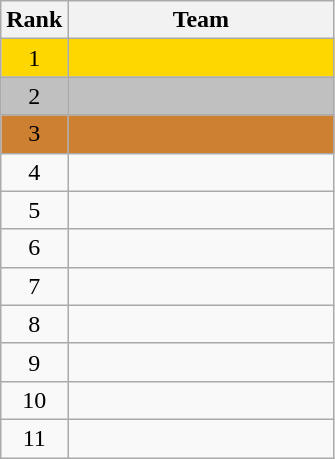<table class="wikitable">
<tr>
<th>Rank</th>
<th width=170>Team</th>
</tr>
<tr bgcolor=gold>
<td align=center>1</td>
<td></td>
</tr>
<tr bgcolor=silver>
<td align=center>2</td>
<td></td>
</tr>
<tr bgcolor=CD7F32>
<td align=center>3</td>
<td></td>
</tr>
<tr>
<td align=center>4</td>
<td></td>
</tr>
<tr>
<td align=center>5</td>
<td></td>
</tr>
<tr>
<td align=center>6</td>
<td></td>
</tr>
<tr>
<td align=center>7</td>
<td></td>
</tr>
<tr>
<td align=center>8</td>
<td></td>
</tr>
<tr>
<td align=center>9</td>
<td></td>
</tr>
<tr>
<td align=center>10</td>
<td></td>
</tr>
<tr>
<td align=center>11</td>
<td></td>
</tr>
</table>
